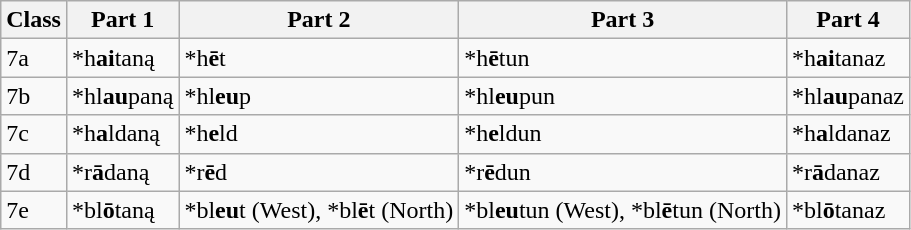<table class="wikitable">
<tr>
<th>Class</th>
<th>Part 1</th>
<th>Part 2</th>
<th>Part 3</th>
<th>Part 4</th>
</tr>
<tr>
<td>7a</td>
<td>*h<strong>ai</strong>taną</td>
<td>*h<strong>ē</strong>t</td>
<td>*h<strong>ē</strong>tun</td>
<td>*h<strong>ai</strong>tanaz</td>
</tr>
<tr>
<td>7b</td>
<td>*hl<strong>au</strong>paną</td>
<td>*hl<strong>eu</strong>p</td>
<td>*hl<strong>eu</strong>pun</td>
<td>*hl<strong>au</strong>panaz</td>
</tr>
<tr>
<td>7c</td>
<td>*h<strong>a</strong>ldaną</td>
<td>*h<strong>e</strong>ld</td>
<td>*h<strong>e</strong>ldun</td>
<td>*h<strong>a</strong>ldanaz</td>
</tr>
<tr>
<td>7d</td>
<td>*r<strong>ā</strong>daną</td>
<td>*r<strong>ē</strong>d</td>
<td>*r<strong>ē</strong>dun</td>
<td>*r<strong>ā</strong>danaz</td>
</tr>
<tr>
<td>7e</td>
<td>*bl<strong>ō</strong>taną</td>
<td>*bl<strong>eu</strong>t (West), *bl<strong>ē</strong>t (North)</td>
<td>*bl<strong>eu</strong>tun (West), *bl<strong>ē</strong>tun (North)</td>
<td>*bl<strong>ō</strong>tanaz</td>
</tr>
</table>
